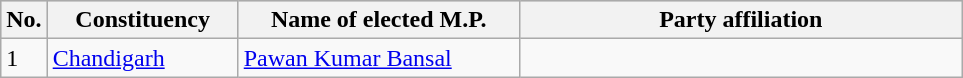<table class="wikitable">
<tr style="background:#ccc; text-align:center;">
<th>No.</th>
<th style="width:120px">Constituency</th>
<th style="width:180px">Name of elected M.P.</th>
<th colspan="2" style="width:18em">Party affiliation</th>
</tr>
<tr>
<td>1</td>
<td><a href='#'>Chandigarh</a></td>
<td><a href='#'>Pawan Kumar Bansal</a></td>
<td></td>
</tr>
</table>
